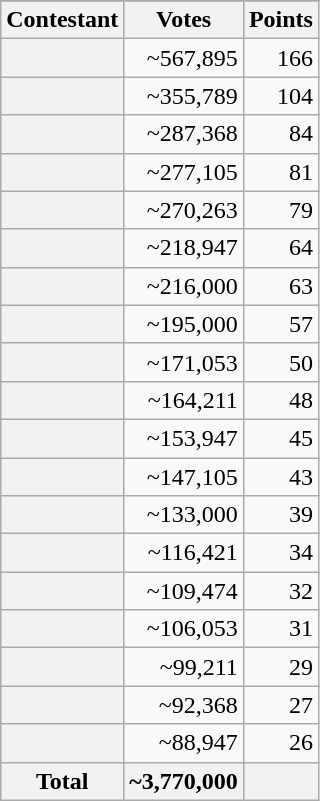<table class="wikitable plainrowheaders" style="text-align:right;">
<tr>
</tr>
<tr>
<th scope="col">Contestant</th>
<th scope="col">Votes</th>
<th scope="col">Points</th>
</tr>
<tr>
<th scope="row" style="text-align:left;"></th>
<td>~567,895</td>
<td>166</td>
</tr>
<tr>
<th scope="row" style="text-align:left;"></th>
<td>~355,789</td>
<td>104</td>
</tr>
<tr>
<th scope="row" style="text-align:left;"></th>
<td>~287,368</td>
<td>84</td>
</tr>
<tr>
<th scope="row" style="text-align:left;"></th>
<td>~277,105</td>
<td>81</td>
</tr>
<tr>
<th scope="row" style="text-align:left;"></th>
<td>~270,263</td>
<td>79</td>
</tr>
<tr>
<th scope="row" style="text-align:left;"></th>
<td>~218,947</td>
<td>64</td>
</tr>
<tr>
<th scope="row" style="text-align:left;"></th>
<td>~216,000</td>
<td>63</td>
</tr>
<tr>
<th scope="row" style="text-align:left;"></th>
<td>~195,000</td>
<td>57</td>
</tr>
<tr>
<th scope="row" style="text-align:left;"></th>
<td>~171,053</td>
<td>50</td>
</tr>
<tr>
<th scope="row" style="text-align:left;"></th>
<td>~164,211</td>
<td>48</td>
</tr>
<tr>
<th scope="row" style="text-align:left;"></th>
<td>~153,947</td>
<td>45</td>
</tr>
<tr>
<th scope="row" style="text-align:left;"></th>
<td>~147,105</td>
<td>43</td>
</tr>
<tr>
<th scope="row" style="text-align:left;"></th>
<td>~133,000</td>
<td>39</td>
</tr>
<tr>
<th scope="row" style="text-align:left;"></th>
<td>~116,421</td>
<td>34</td>
</tr>
<tr>
<th scope="row" style="text-align:left;"></th>
<td>~109,474</td>
<td>32</td>
</tr>
<tr>
<th scope="row" style="text-align:left;"></th>
<td>~106,053</td>
<td>31</td>
</tr>
<tr>
<th scope="row" style="text-align:left;"></th>
<td>~99,211</td>
<td>29</td>
</tr>
<tr>
<th scope="row" style="text-align:left;"></th>
<td>~92,368</td>
<td>27</td>
</tr>
<tr>
<th scope="row" style="text-align:left;"></th>
<td>~88,947</td>
<td>26</td>
</tr>
<tr>
<th scope="row"><strong>Total</strong></th>
<th>~3,770,000</th>
<th></th>
</tr>
</table>
